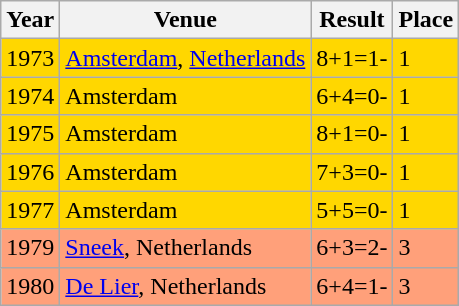<table class="wikitable">
<tr>
<th>Year</th>
<th>Venue</th>
<th>Result</th>
<th>Place</th>
</tr>
<tr bgcolor="gold">
<td>1973</td>
<td><a href='#'>Amsterdam</a>, <a href='#'>Netherlands</a></td>
<td>8+1=1-</td>
<td>1</td>
</tr>
<tr bgcolor="gold">
<td>1974</td>
<td>Amsterdam</td>
<td>6+4=0-</td>
<td>1</td>
</tr>
<tr bgcolor="gold">
<td>1975</td>
<td>Amsterdam</td>
<td>8+1=0-</td>
<td>1</td>
</tr>
<tr bgcolor="gold">
<td>1976</td>
<td>Amsterdam</td>
<td>7+3=0-</td>
<td>1</td>
</tr>
<tr bgcolor="gold">
<td>1977</td>
<td>Amsterdam</td>
<td>5+5=0-</td>
<td>1</td>
</tr>
<tr bgcolor="lightsalmon">
<td>1979</td>
<td><a href='#'>Sneek</a>, Netherlands</td>
<td>6+3=2-</td>
<td>3</td>
</tr>
<tr bgcolor="lightsalmon">
<td>1980</td>
<td><a href='#'>De Lier</a>, Netherlands</td>
<td>6+4=1-</td>
<td>3</td>
</tr>
</table>
